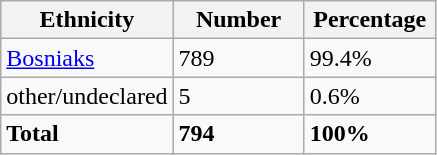<table class="wikitable">
<tr>
<th width="100px">Ethnicity</th>
<th width="80px">Number</th>
<th width="80px">Percentage</th>
</tr>
<tr>
<td><a href='#'>Bosniaks</a></td>
<td>789</td>
<td>99.4%</td>
</tr>
<tr>
<td>other/undeclared</td>
<td>5</td>
<td>0.6%</td>
</tr>
<tr>
<td><strong>Total</strong></td>
<td><strong>794</strong></td>
<td><strong>100%</strong></td>
</tr>
</table>
